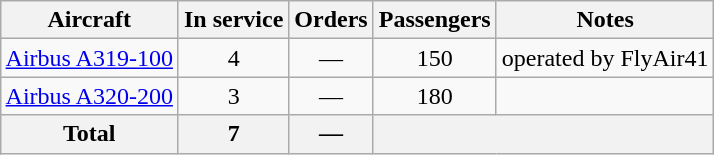<table class="wikitable" style="margin:1em auto; border-collapse:collapse;text-align:center">
<tr>
<th>Aircraft</th>
<th>In service</th>
<th>Orders</th>
<th>Passengers</th>
<th>Notes</th>
</tr>
<tr>
<td><a href='#'>Airbus A319-100</a></td>
<td>4</td>
<td>—</td>
<td>150</td>
<td>operated by FlyAir41</td>
</tr>
<tr>
<td><a href='#'>Airbus A320-200</a></td>
<td>3</td>
<td>—</td>
<td>180</td>
<td></td>
</tr>
<tr>
<th>Total</th>
<th>7</th>
<th>—</th>
<th colspan="2"></th>
</tr>
</table>
